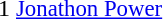<table cellspacing=0 cellpadding=0>
<tr>
<td><div>1 </div></td>
<td style="font-size: 95%"> <a href='#'>Jonathon Power</a></td>
</tr>
</table>
